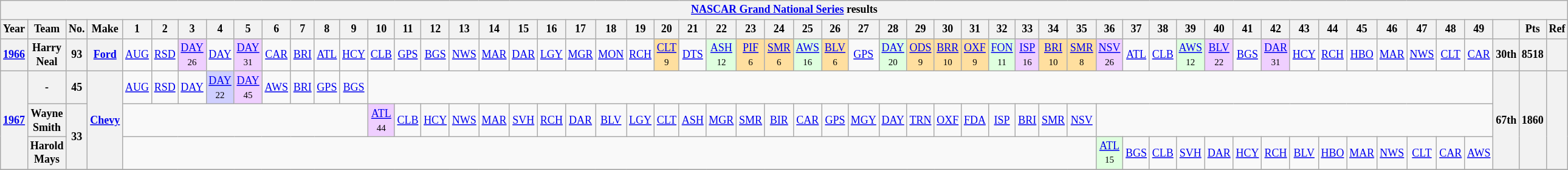<table class="wikitable" style="text-align:center; font-size:75%">
<tr>
<th colspan="56"><a href='#'>NASCAR Grand National Series</a> results</th>
</tr>
<tr>
<th>Year</th>
<th>Team</th>
<th>No.</th>
<th>Make</th>
<th>1</th>
<th>2</th>
<th>3</th>
<th>4</th>
<th>5</th>
<th>6</th>
<th>7</th>
<th>8</th>
<th>9</th>
<th>10</th>
<th>11</th>
<th>12</th>
<th>13</th>
<th>14</th>
<th>15</th>
<th>16</th>
<th>17</th>
<th>18</th>
<th>19</th>
<th>20</th>
<th>21</th>
<th>22</th>
<th>23</th>
<th>24</th>
<th>25</th>
<th>26</th>
<th>27</th>
<th>28</th>
<th>29</th>
<th>30</th>
<th>31</th>
<th>32</th>
<th>33</th>
<th>34</th>
<th>35</th>
<th>36</th>
<th>37</th>
<th>38</th>
<th>39</th>
<th>40</th>
<th>41</th>
<th>42</th>
<th>43</th>
<th>44</th>
<th>45</th>
<th>46</th>
<th>47</th>
<th>48</th>
<th>49</th>
<th></th>
<th>Pts</th>
<th>Ref</th>
</tr>
<tr>
<th><a href='#'>1966</a></th>
<th>Harry Neal</th>
<th>93</th>
<th><a href='#'>Ford</a></th>
<td><a href='#'>AUG</a></td>
<td><a href='#'>RSD</a></td>
<td style="background:#EFCFFF;"><a href='#'>DAY</a><br><small>26</small></td>
<td><a href='#'>DAY</a></td>
<td style="background:#EFCFFF;"><a href='#'>DAY</a><br><small>31</small></td>
<td><a href='#'>CAR</a></td>
<td><a href='#'>BRI</a></td>
<td><a href='#'>ATL</a></td>
<td><a href='#'>HCY</a></td>
<td><a href='#'>CLB</a></td>
<td><a href='#'>GPS</a></td>
<td><a href='#'>BGS</a></td>
<td><a href='#'>NWS</a></td>
<td><a href='#'>MAR</a></td>
<td><a href='#'>DAR</a></td>
<td><a href='#'>LGY</a></td>
<td><a href='#'>MGR</a></td>
<td><a href='#'>MON</a></td>
<td><a href='#'>RCH</a></td>
<td style="background:#FFDF9F;"><a href='#'>CLT</a><br><small>9</small></td>
<td><a href='#'>DTS</a></td>
<td style="background:#DFFFDF;"><a href='#'>ASH</a><br><small>12</small></td>
<td style="background:#FFDF9F;"><a href='#'>PIF</a> <br><small>6</small></td>
<td style="background:#FFDF9F;"><a href='#'>SMR</a><br><small>6</small></td>
<td style="background:#DFFFDF;"><a href='#'>AWS</a><br><small>16</small></td>
<td style="background:#FFDF9F;"><a href='#'>BLV</a><br><small>6</small></td>
<td><a href='#'>GPS</a></td>
<td style="background:#DFFFDF;"><a href='#'>DAY</a><br><small>20</small></td>
<td style="background:#FFDF9F;"><a href='#'>ODS</a><br><small>9</small></td>
<td style="background:#FFDF9F;"><a href='#'>BRR</a><br><small>10</small></td>
<td style="background:#FFDF9F;"><a href='#'>OXF</a><br><small>9</small></td>
<td style="background:#DFFFDF;"><a href='#'>FON</a><br><small>11</small></td>
<td style="background:#EFCFFF;"><a href='#'>ISP</a><br><small>16</small></td>
<td style="background:#FFDF9F;"><a href='#'>BRI</a><br><small>10</small></td>
<td style="background:#FFDF9F;"><a href='#'>SMR</a><br><small>8</small></td>
<td style="background:#EFCFFF;"><a href='#'>NSV</a><br><small>26</small></td>
<td><a href='#'>ATL</a></td>
<td><a href='#'>CLB</a></td>
<td style="background:#DFFFDF;"><a href='#'>AWS</a><br><small>12</small></td>
<td style="background:#EFCFFF;"><a href='#'>BLV</a><br><small>22</small></td>
<td><a href='#'>BGS</a></td>
<td style="background:#EFCFFF;"><a href='#'>DAR</a><br><small>31</small></td>
<td><a href='#'>HCY</a></td>
<td><a href='#'>RCH</a></td>
<td><a href='#'>HBO</a></td>
<td><a href='#'>MAR</a></td>
<td><a href='#'>NWS</a></td>
<td><a href='#'>CLT</a></td>
<td><a href='#'>CAR</a></td>
<th>30th</th>
<th>8518</th>
<th></th>
</tr>
<tr>
<th rowspan=3><a href='#'>1967</a></th>
<th>-</th>
<th>45</th>
<th rowspan=3><a href='#'>Chevy</a></th>
<td><a href='#'>AUG</a></td>
<td><a href='#'>RSD</a></td>
<td><a href='#'>DAY</a></td>
<td style="background:#CFCFFF;"><a href='#'>DAY</a><br><small>22</small></td>
<td style="background:#EFCFFF;"><a href='#'>DAY</a><br><small>45</small></td>
<td><a href='#'>AWS</a></td>
<td><a href='#'>BRI</a></td>
<td><a href='#'>GPS</a></td>
<td><a href='#'>BGS</a></td>
<td colspan=40></td>
<th rowspan=3>67th</th>
<th rowspan=3>1860</th>
<th rowspan=3></th>
</tr>
<tr>
<th>Wayne Smith</th>
<th rowspan=2>33</th>
<td colspan=9></td>
<td style="background:#EFCFFF;"><a href='#'>ATL</a> <br><small>44</small></td>
<td><a href='#'>CLB</a></td>
<td><a href='#'>HCY</a></td>
<td><a href='#'>NWS</a></td>
<td><a href='#'>MAR</a></td>
<td><a href='#'>SVH</a></td>
<td><a href='#'>RCH</a></td>
<td><a href='#'>DAR</a></td>
<td><a href='#'>BLV</a></td>
<td><a href='#'>LGY</a></td>
<td><a href='#'>CLT</a></td>
<td><a href='#'>ASH</a></td>
<td><a href='#'>MGR</a></td>
<td><a href='#'>SMR</a></td>
<td><a href='#'>BIR</a></td>
<td><a href='#'>CAR</a></td>
<td><a href='#'>GPS</a></td>
<td><a href='#'>MGY</a></td>
<td><a href='#'>DAY</a></td>
<td><a href='#'>TRN</a></td>
<td><a href='#'>OXF</a></td>
<td><a href='#'>FDA</a></td>
<td><a href='#'>ISP</a></td>
<td><a href='#'>BRI</a></td>
<td><a href='#'>SMR</a></td>
<td><a href='#'>NSV</a></td>
<td colspan=14></td>
</tr>
<tr>
<th>Harold Mays</th>
<td colspan=35></td>
<td style="background:#DFFFDF;"><a href='#'>ATL</a><br><small>15</small></td>
<td><a href='#'>BGS</a></td>
<td><a href='#'>CLB</a></td>
<td><a href='#'>SVH</a></td>
<td><a href='#'>DAR</a></td>
<td><a href='#'>HCY</a></td>
<td><a href='#'>RCH</a></td>
<td><a href='#'>BLV</a></td>
<td><a href='#'>HBO</a></td>
<td><a href='#'>MAR</a></td>
<td><a href='#'>NWS</a></td>
<td><a href='#'>CLT</a></td>
<td><a href='#'>CAR</a></td>
<td><a href='#'>AWS</a></td>
</tr>
<tr>
</tr>
</table>
